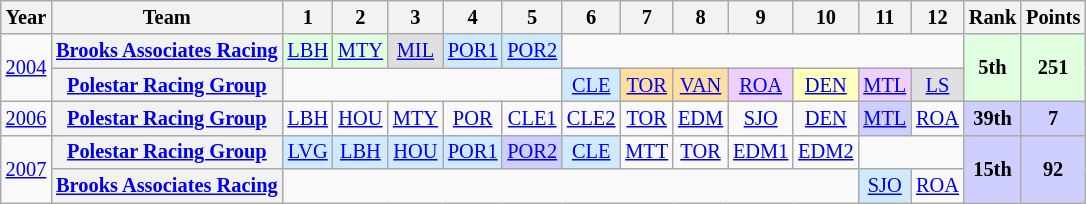<table class="wikitable" style="text-align:center; font-size:85%">
<tr>
<th>Year</th>
<th>Team</th>
<th>1</th>
<th>2</th>
<th>3</th>
<th>4</th>
<th>5</th>
<th>6</th>
<th>7</th>
<th>8</th>
<th>9</th>
<th>10</th>
<th>11</th>
<th>12</th>
<th>Rank</th>
<th>Points</th>
</tr>
<tr>
<td rowspan=2><a href='#'>2004</a></td>
<th nowrap><a href='#'>Brooks Associates Racing</a></th>
<td style="background:#DFFFDF;"><a href='#'>LBH</a><br></td>
<td style="background:#DFFFDF;"><a href='#'>MTY</a><br></td>
<td style="background:#DFDFDF;"><a href='#'>MIL</a><br></td>
<td style="background:#CFEAFF;"><a href='#'>POR1</a><br></td>
<td style="background:#CFEAFF;"><a href='#'>POR2</a><br></td>
<td colspan=7></td>
<td rowspan=2 style="background:#DFFFDF;"><strong>5th</strong></td>
<td rowspan=2 style="background:#DFFFDF;"><strong>251</strong></td>
</tr>
<tr>
<th nowrap><a href='#'>Polestar Racing Group</a></th>
<td colspan=5></td>
<td style="background:#CFEAFF;"><a href='#'>CLE</a><br></td>
<td style="background:#FFDF9F;"><a href='#'>TOR</a><br></td>
<td style="background:#FFDF9F;"><a href='#'>VAN</a><br></td>
<td style="background:#EFCFFF;"><a href='#'>ROA</a><br></td>
<td style="background:#FFFFBF;"><a href='#'>DEN</a><br></td>
<td style="background:#EFCFFF;"><a href='#'>MTL</a><br></td>
<td style="background:#DFDFDF;"><a href='#'>LS</a><br></td>
</tr>
<tr>
<td><a href='#'>2006</a></td>
<th nowrap><a href='#'>Polestar Racing Group</a></th>
<td><a href='#'>LBH</a></td>
<td><a href='#'>HOU</a></td>
<td><a href='#'>MTY</a></td>
<td><a href='#'>POR</a></td>
<td><a href='#'>CLE1</a></td>
<td><a href='#'>CLE2</a></td>
<td><a href='#'>TOR</a></td>
<td><a href='#'>EDM</a></td>
<td><a href='#'>SJO</a></td>
<td><a href='#'>DEN</a></td>
<td style="background:#CFCFFF;"><a href='#'>MTL</a><br></td>
<td><a href='#'>ROA</a></td>
<td style="background:#CFCFFF;"><strong>39th</strong></td>
<td style="background:#CFCFFF;"><strong>7</strong></td>
</tr>
<tr>
<td rowspan=2><a href='#'>2007</a></td>
<th nowrap><a href='#'>Polestar Racing Group</a></th>
<td style="background:#CFEAFF;"><a href='#'>LVG</a><br></td>
<td style="background:#CFEAFF;"><a href='#'>LBH</a><br></td>
<td style="background:#CFEAFF;"><a href='#'>HOU</a><br></td>
<td style="background:#CFEAFF;"><a href='#'>POR1</a><br></td>
<td style="background:#CFCFFF;"><a href='#'>POR2</a><br></td>
<td style="background:#CFEAFF;"><a href='#'>CLE</a><br></td>
<td><a href='#'>MTT</a></td>
<td><a href='#'>TOR</a></td>
<td><a href='#'>EDM1</a></td>
<td><a href='#'>EDM2</a></td>
<td colspan=2></td>
<td rowspan=2 style="background:#CFCFFF;"><strong>15th</strong></td>
<td rowspan=2 style="background:#CFCFFF;"><strong>92</strong></td>
</tr>
<tr>
<th nowrap><a href='#'>Brooks Associates Racing</a></th>
<td colspan=10></td>
<td style="background:#CFEAFF;"><a href='#'>SJO</a><br></td>
<td><a href='#'>ROA</a></td>
</tr>
</table>
